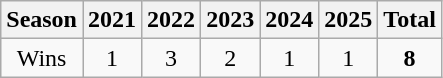<table class="wikitable">
<tr>
<th>Season</th>
<th>2021</th>
<th>2022</th>
<th>2023</th>
<th>2024</th>
<th>2025</th>
<th><strong>Total</strong></th>
</tr>
<tr align=center>
<td>Wins</td>
<td>1</td>
<td>3</td>
<td>2</td>
<td>1</td>
<td>1</td>
<td><strong>8</strong></td>
</tr>
</table>
